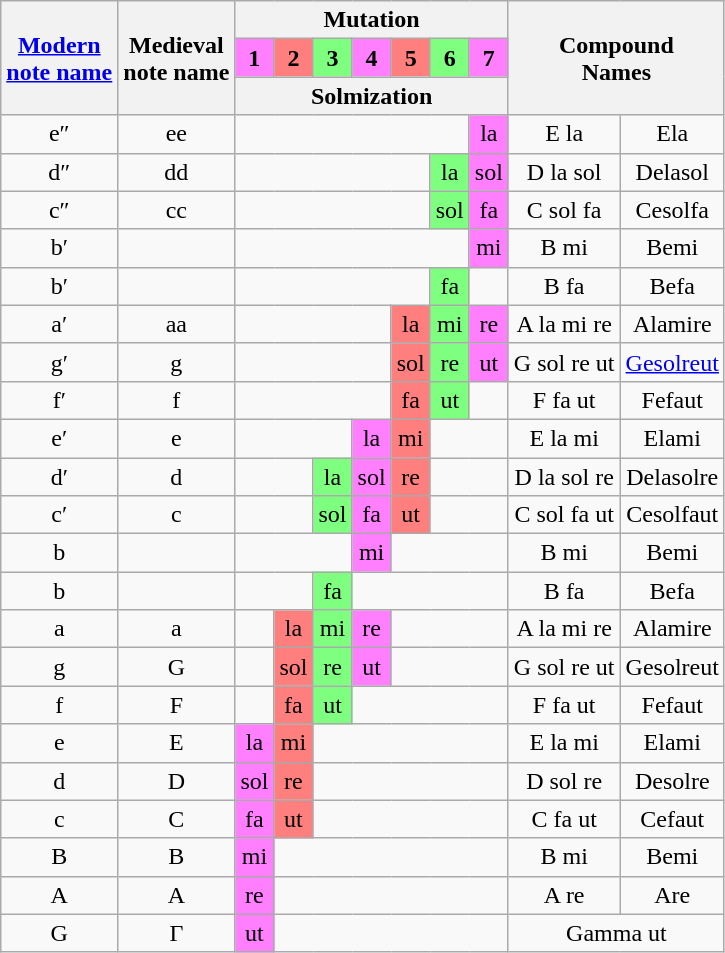<table class="wikitable floatleft" style="text-align: center">
<tr>
<th rowspan=3><a href='#'>Modern<br>note name</a></th>
<th rowspan=3>Medieval<br>note name</th>
<th colspan="7">Mutation</th>
<th rowspan=3 colspan=2>Compound<br>Names</th>
</tr>
<tr>
<td style="background-color:#FF7FFF;"><strong>1</strong></td>
<td style="background-color:#FF7F7F;"><strong>2</strong></td>
<td style="background-color:#7FFF7F;"><strong>3</strong></td>
<td style="background-color:#FF7FFF;"><strong>4</strong></td>
<td style="background-color:#FF7F7F;"><strong>5</strong></td>
<td style="background-color:#7FFF7F;"><strong>6</strong></td>
<td style="background-color:#FF7FFF;"><strong>7</strong></td>
</tr>
<tr>
<th colspan=7>Solmization</th>
</tr>
<tr>
<td>e″</td>
<td>ee</td>
<td colspan="6"></td>
<td style="background-color:#FF7FFF;">la</td>
<td>E la</td>
<td>Ela</td>
</tr>
<tr>
<td>d″</td>
<td>dd</td>
<td colspan="5"></td>
<td style="background-color:#7FFF7F;">la</td>
<td style="background-color:#FF7FFF;">sol</td>
<td>D la sol</td>
<td>Delasol</td>
</tr>
<tr>
<td>c″</td>
<td>cc</td>
<td colspan="5"></td>
<td style="background-color:#7FFF7F;">sol</td>
<td style="background-color:#FF7FFF;">fa</td>
<td>C sol fa</td>
<td>Cesolfa</td>
</tr>
<tr>
<td>b′</td>
<td></td>
<td colspan="6"></td>
<td style="background-color:#FF7FFF;">mi</td>
<td>B mi</td>
<td>Bemi</td>
</tr>
<tr>
<td>b′</td>
<td></td>
<td colspan="5"></td>
<td style="background-color:#7FFF7F;">fa</td>
<td></td>
<td>B fa</td>
<td>Befa</td>
</tr>
<tr>
<td>a′</td>
<td>aa</td>
<td colspan="4"></td>
<td style="background-color:#FF7F7F;">la</td>
<td style="background-color:#7FFF7F;">mi</td>
<td style="background-color:#FF7FFF;">re</td>
<td>A la mi re</td>
<td>Alamire</td>
</tr>
<tr>
<td>g′</td>
<td>g</td>
<td colspan="4"></td>
<td style="background-color:#FF7F7F;">sol</td>
<td style="background-color:#7FFF7F;">re</td>
<td style="background-color:#FF7FFF;">ut</td>
<td>G sol re ut</td>
<td><a href='#'>Gesolreut</a></td>
</tr>
<tr>
<td>f′</td>
<td>f</td>
<td colspan="4"></td>
<td style="background-color:#FF7F7F;">fa</td>
<td style="background-color:#7FFF7F;">ut</td>
<td></td>
<td>F fa ut</td>
<td>Fefaut</td>
</tr>
<tr>
<td>e′</td>
<td>e</td>
<td colspan="3"></td>
<td style="background-color:#FF7FFF;">la</td>
<td style="background-color:#FF7F7F;">mi</td>
<td colspan="2"></td>
<td>E la mi</td>
<td>Elami</td>
</tr>
<tr>
<td>d′</td>
<td>d</td>
<td colspan="2"></td>
<td style="background-color:#7FFF7F;">la</td>
<td style="background-color:#FF7FFF;">sol</td>
<td style="background-color:#FF7F7F;">re</td>
<td colspan="2"></td>
<td>D la sol re</td>
<td>Delasolre</td>
</tr>
<tr>
<td>c′</td>
<td>c</td>
<td colspan="2"></td>
<td style="background-color:#7FFF7F;">sol</td>
<td style="background-color:#FF7FFF;">fa</td>
<td style="background-color:#FF7F7F;">ut</td>
<td colspan="2"></td>
<td>C sol fa ut</td>
<td>Cesolfaut</td>
</tr>
<tr>
<td>b</td>
<td></td>
<td colspan="3"></td>
<td style="background-color:#FF7FFF;">mi</td>
<td colspan="3"></td>
<td>B mi</td>
<td>Bemi</td>
</tr>
<tr>
<td>b</td>
<td></td>
<td colspan="2"></td>
<td style="background-color:#7FFF7F;">fa</td>
<td colspan="4"></td>
<td>B fa</td>
<td>Befa</td>
</tr>
<tr>
<td>a</td>
<td>a</td>
<td colspan="1"></td>
<td style="background-color:#FF7F7F;">la</td>
<td style="background-color:#7FFF7F;">mi</td>
<td style="background-color:#FF7FFF;">re</td>
<td colspan="3"></td>
<td>A la mi re</td>
<td>Alamire</td>
</tr>
<tr>
<td>g</td>
<td>G</td>
<td colspan="1"></td>
<td style="background-color:#FF7F7F;">sol</td>
<td style="background-color:#7FFF7F;">re</td>
<td style="background-color:#FF7FFF;">ut</td>
<td colspan="3"></td>
<td>G sol re ut</td>
<td>Gesolreut</td>
</tr>
<tr>
<td>f</td>
<td>F</td>
<td colspan="1"></td>
<td style="background-color:#FF7F7F;">fa</td>
<td style="background-color:#7FFF7F;">ut</td>
<td colspan="4"></td>
<td>F fa ut</td>
<td>Fefaut</td>
</tr>
<tr>
<td>e</td>
<td>E</td>
<td style="background-color:#FF7FFF;">la</td>
<td style="background-color:#FF7F7F;">mi</td>
<td colspan="5"></td>
<td>E la mi</td>
<td>Elami</td>
</tr>
<tr>
<td>d</td>
<td>D</td>
<td style="background-color:#FF7FFF;">sol</td>
<td style="background-color:#FF7F7F;">re</td>
<td colspan="5"></td>
<td>D sol re</td>
<td>Desolre</td>
</tr>
<tr>
<td>c</td>
<td>C</td>
<td style="background-color:#FF7FFF;">fa</td>
<td style="background-color:#FF7F7F;">ut</td>
<td colspan="5"></td>
<td>C fa ut</td>
<td>Cefaut</td>
</tr>
<tr>
<td>B</td>
<td>B</td>
<td style="background-color:#FF7FFF;">mi</td>
<td colspan="6"></td>
<td>B mi</td>
<td>Bemi</td>
</tr>
<tr>
<td>A</td>
<td>A</td>
<td style="background-color:#FF7FFF;">re</td>
<td colspan="6"></td>
<td>A re</td>
<td>Are</td>
</tr>
<tr>
<td>G</td>
<td>Γ</td>
<td style="background-color:#FF7FFF;">ut</td>
<td colspan="6"></td>
<td colspan=2>Gamma ut</td>
</tr>
</table>
